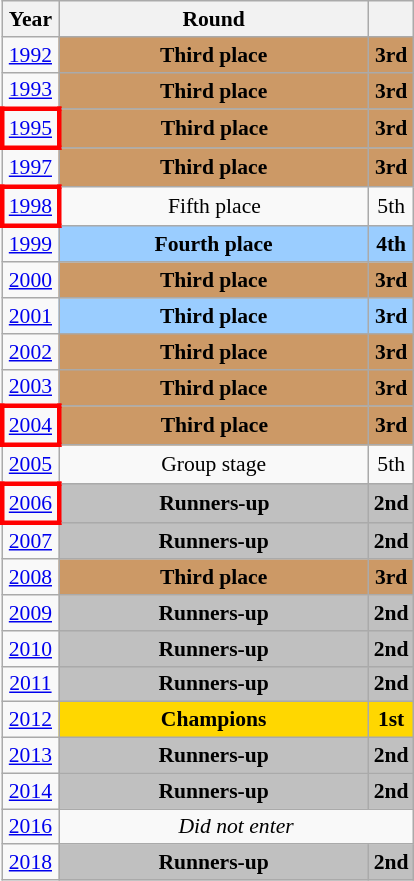<table class="wikitable" style="text-align: center; font-size:90%">
<tr>
<th>Year</th>
<th style="width:200px">Round</th>
<th></th>
</tr>
<tr>
<td><a href='#'>1992</a></td>
<td bgcolor="cc9966"><strong>Third place</strong></td>
<td bgcolor="cc9966"><strong>3rd</strong></td>
</tr>
<tr>
<td><a href='#'>1993</a></td>
<td bgcolor="cc9966"><strong>Third place</strong></td>
<td bgcolor="cc9966"><strong>3rd</strong></td>
</tr>
<tr>
<td style="border: 3px solid red"><a href='#'>1995</a></td>
<td bgcolor="cc9966"><strong>Third place</strong></td>
<td bgcolor="cc9966"><strong>3rd</strong></td>
</tr>
<tr>
<td><a href='#'>1997</a></td>
<td bgcolor="cc9966"><strong>Third place</strong></td>
<td bgcolor="cc9966"><strong>3rd</strong></td>
</tr>
<tr>
<td style="border: 3px solid red"><a href='#'>1998</a></td>
<td>Fifth place</td>
<td>5th</td>
</tr>
<tr>
<td><a href='#'>1999</a></td>
<td bgcolor="9acdff"><strong>Fourth place</strong></td>
<td bgcolor="9acdff"><strong>4th</strong></td>
</tr>
<tr>
<td><a href='#'>2000</a></td>
<td bgcolor="cc9966"><strong>Third place</strong></td>
<td bgcolor="cc9966"><strong>3rd</strong></td>
</tr>
<tr>
<td><a href='#'>2001</a></td>
<td bgcolor="9acdff"><strong>Third place</strong></td>
<td bgcolor="9acdff"><strong>3rd</strong></td>
</tr>
<tr>
<td><a href='#'>2002</a></td>
<td bgcolor="cc9966"><strong>Third place</strong></td>
<td bgcolor="cc9966"><strong>3rd</strong></td>
</tr>
<tr>
<td><a href='#'>2003</a></td>
<td bgcolor="cc9966"><strong>Third place</strong></td>
<td bgcolor="cc9966"><strong>3rd</strong></td>
</tr>
<tr>
<td style="border: 3px solid red"><a href='#'>2004</a></td>
<td bgcolor="cc9966"><strong>Third place</strong></td>
<td bgcolor="cc9966"><strong>3rd</strong></td>
</tr>
<tr>
<td><a href='#'>2005</a></td>
<td>Group stage</td>
<td>5th</td>
</tr>
<tr>
<td style="border: 3px solid red"><a href='#'>2006</a></td>
<td bgcolor=Silver><strong>Runners-up</strong></td>
<td bgcolor=Silver><strong>2nd</strong></td>
</tr>
<tr>
<td><a href='#'>2007</a></td>
<td bgcolor=Silver><strong>Runners-up</strong></td>
<td bgcolor=Silver><strong>2nd</strong></td>
</tr>
<tr>
<td><a href='#'>2008</a></td>
<td bgcolor="cc9966"><strong>Third place</strong></td>
<td bgcolor="cc9966"><strong>3rd</strong></td>
</tr>
<tr>
<td><a href='#'>2009</a></td>
<td bgcolor=Silver><strong>Runners-up</strong></td>
<td bgcolor=Silver><strong>2nd</strong></td>
</tr>
<tr>
<td><a href='#'>2010</a></td>
<td bgcolor=Silver><strong>Runners-up</strong></td>
<td bgcolor=Silver><strong>2nd</strong></td>
</tr>
<tr>
<td><a href='#'>2011</a></td>
<td bgcolor=Silver><strong>Runners-up</strong></td>
<td bgcolor=Silver><strong>2nd</strong></td>
</tr>
<tr>
<td><a href='#'>2012</a></td>
<td bgcolor=Gold><strong>Champions</strong></td>
<td bgcolor=Gold><strong>1st</strong></td>
</tr>
<tr>
<td><a href='#'>2013</a></td>
<td bgcolor=Silver><strong>Runners-up</strong></td>
<td bgcolor=Silver><strong>2nd</strong></td>
</tr>
<tr>
<td><a href='#'>2014</a></td>
<td bgcolor=Silver><strong>Runners-up</strong></td>
<td bgcolor=Silver><strong>2nd</strong></td>
</tr>
<tr>
<td><a href='#'>2016</a></td>
<td colspan="2"><em>Did not enter</em></td>
</tr>
<tr>
<td><a href='#'>2018</a></td>
<td bgcolor=Silver><strong>Runners-up</strong></td>
<td bgcolor=Silver><strong>2nd</strong></td>
</tr>
</table>
